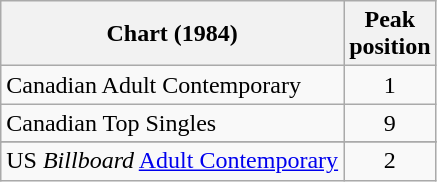<table class="wikitable sortable" border="1">
<tr>
<th scope="col">Chart (1984)</th>
<th scope="col">Peak<br>position</th>
</tr>
<tr>
<td>Canadian Adult Contemporary</td>
<td style="text-align:center;">1</td>
</tr>
<tr>
<td>Canadian Top Singles</td>
<td style="text-align:center;">9</td>
</tr>
<tr>
</tr>
<tr>
<td align="left">US <em>Billboard</em> <a href='#'>Adult Contemporary</a></td>
<td align="center">2</td>
</tr>
</table>
